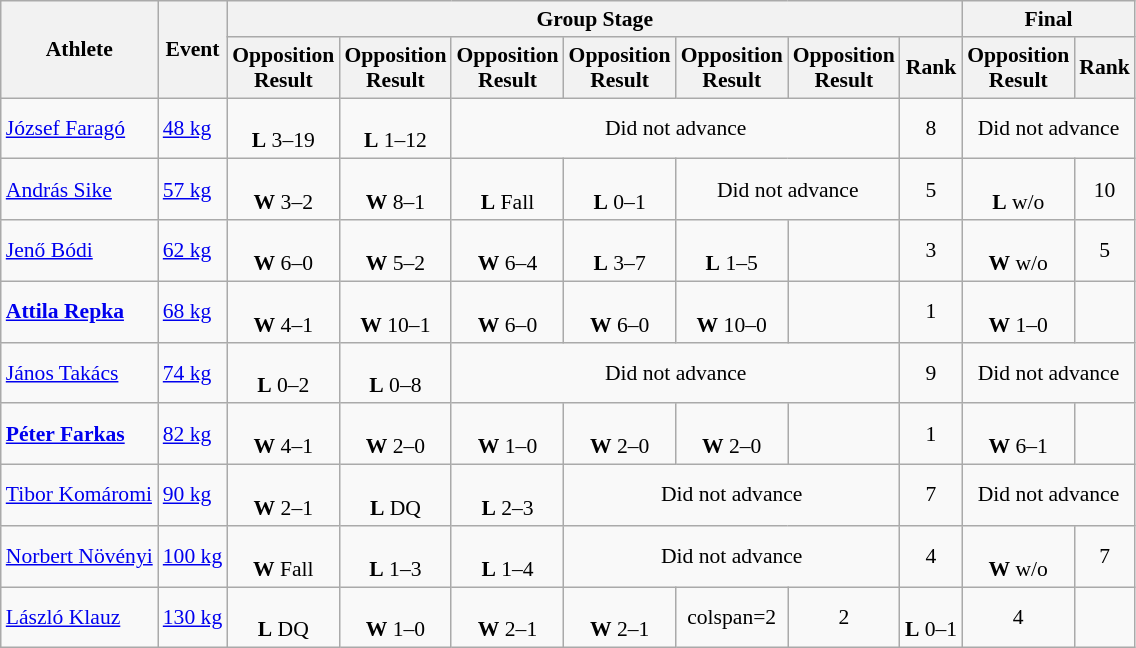<table class=wikitable style="font-size:90%">
<tr>
<th rowspan="2">Athlete</th>
<th rowspan="2">Event</th>
<th colspan="7">Group Stage</th>
<th colspan=2>Final</th>
</tr>
<tr>
<th>Opposition<br>Result</th>
<th>Opposition<br>Result</th>
<th>Opposition<br>Result</th>
<th>Opposition<br>Result</th>
<th>Opposition<br>Result</th>
<th>Opposition<br>Result</th>
<th>Rank</th>
<th>Opposition<br>Result</th>
<th>Rank</th>
</tr>
<tr align=center>
<td align=left><a href='#'>József Faragó</a></td>
<td align=left><a href='#'>48 kg</a></td>
<td><br><strong>L</strong> 3–19</td>
<td><br><strong>L</strong> 1–12</td>
<td colspan=4>Did not advance</td>
<td>8</td>
<td colspan=2>Did not advance</td>
</tr>
<tr align=center>
<td align=left><a href='#'>András Sike</a></td>
<td align=left><a href='#'>57 kg</a></td>
<td><br><strong>W</strong> 3–2</td>
<td><br><strong>W</strong> 8–1</td>
<td><br><strong>L</strong> Fall</td>
<td><br><strong>L</strong> 0–1</td>
<td colspan=2>Did not advance</td>
<td>5</td>
<td><br><strong>L</strong> w/o</td>
<td>10</td>
</tr>
<tr align=center>
<td align=left><a href='#'>Jenő Bódi</a></td>
<td align=left><a href='#'>62 kg</a></td>
<td><br><strong>W</strong> 6–0</td>
<td><br><strong>W</strong> 5–2</td>
<td><br><strong>W</strong> 6–4</td>
<td><br><strong>L</strong> 3–7</td>
<td><br><strong>L</strong> 1–5</td>
<td></td>
<td>3</td>
<td><br><strong>W</strong> w/o</td>
<td>5</td>
</tr>
<tr align=center>
<td align=left><strong><a href='#'>Attila Repka</a></strong></td>
<td align=left><a href='#'>68 kg</a></td>
<td><br><strong>W</strong> 4–1</td>
<td><br><strong>W</strong> 10–1</td>
<td><br><strong>W</strong> 6–0</td>
<td><br><strong>W</strong> 6–0</td>
<td><br><strong>W</strong> 10–0</td>
<td></td>
<td>1</td>
<td><br><strong>W</strong> 1–0</td>
<td></td>
</tr>
<tr align=center>
<td align=left><a href='#'>János Takács</a></td>
<td align=left><a href='#'>74 kg</a></td>
<td><br><strong>L</strong> 0–2</td>
<td><br><strong>L</strong> 0–8</td>
<td colspan=4>Did not advance</td>
<td>9</td>
<td colspan=2>Did not advance</td>
</tr>
<tr align=center>
<td align=left><strong><a href='#'>Péter Farkas</a></strong></td>
<td align=left><a href='#'>82 kg</a></td>
<td><br><strong>W</strong> 4–1</td>
<td><br><strong>W</strong> 2–0</td>
<td><br><strong>W</strong> 1–0</td>
<td><br><strong>W</strong> 2–0</td>
<td><br><strong>W</strong> 2–0</td>
<td></td>
<td>1</td>
<td><br><strong>W</strong> 6–1</td>
<td></td>
</tr>
<tr align=center>
<td align=left><a href='#'>Tibor Komáromi</a></td>
<td align=left><a href='#'>90 kg</a></td>
<td><br><strong>W</strong> 2–1</td>
<td><br><strong>L</strong> DQ</td>
<td><br><strong>L</strong> 2–3</td>
<td colspan=3>Did not advance</td>
<td>7</td>
<td colspan=2>Did not advance</td>
</tr>
<tr align=center>
<td align=left><a href='#'>Norbert Növényi</a></td>
<td align=left><a href='#'>100 kg</a></td>
<td><br><strong>W</strong> Fall</td>
<td><br><strong>L</strong> 1–3</td>
<td><br><strong>L</strong> 1–4</td>
<td colspan=3>Did not advance</td>
<td>4</td>
<td><br><strong>W</strong> w/o</td>
<td>7</td>
</tr>
<tr align=center>
<td align=left><a href='#'>László Klauz</a></td>
<td align=left><a href='#'>130 kg</a></td>
<td><br><strong>L</strong> DQ</td>
<td><br><strong>W</strong> 1–0</td>
<td><br><strong>W</strong> 2–1</td>
<td><br><strong>W</strong> 2–1</td>
<td>colspan=2</td>
<td>2</td>
<td><br><strong>L</strong> 0–1</td>
<td>4</td>
</tr>
</table>
